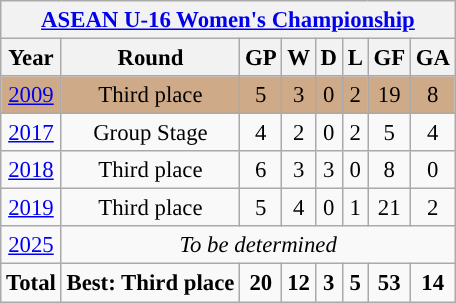<table class="wikitable" style="text-align: center; font-size:95%;">
<tr>
<th colspan=8><a href='#'>ASEAN U-16 Women's Championship</a></th>
</tr>
<tr>
<th>Year</th>
<th>Round</th>
<th>GP</th>
<th>W</th>
<th>D</th>
<th>L</th>
<th>GF</th>
<th>GA</th>
</tr>
<tr style="background:#cfaa88">
<td> <a href='#'>2009</a></td>
<td>Third place</td>
<td>5</td>
<td>3</td>
<td>0</td>
<td>2</td>
<td>19</td>
<td>8</td>
</tr>
<tr>
<td> <a href='#'>2017</a></td>
<td>Group Stage</td>
<td>4</td>
<td>2</td>
<td>0</td>
<td>2</td>
<td>5</td>
<td>4</td>
</tr>
<tr -style="background:#cfaa88">
<td> <a href='#'>2018</a></td>
<td>Third place</td>
<td>6</td>
<td>3</td>
<td>3</td>
<td>0</td>
<td>8</td>
<td>0</td>
</tr>
<tr -style="background:#cfaa88">
<td> <a href='#'>2019</a></td>
<td>Third place</td>
<td>5</td>
<td>4</td>
<td>0</td>
<td>1</td>
<td>21</td>
<td>2</td>
</tr>
<tr>
<td> <a href='#'>2025</a></td>
<td colspan="7"><em>To be determined</em></td>
</tr>
<tr>
<td><strong>Total</strong></td>
<td><strong>Best: Third place</strong></td>
<td><strong>20</strong></td>
<td><strong>12</strong></td>
<td><strong>3</strong></td>
<td><strong>5</strong></td>
<td><strong>53</strong></td>
<td><strong>14</strong></td>
</tr>
</table>
